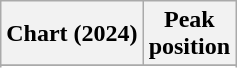<table class="wikitable sortable plainrowheaders" style="text-align:center">
<tr>
<th scope="col">Chart (2024)</th>
<th scope="col">Peak<br>position</th>
</tr>
<tr>
</tr>
<tr>
</tr>
<tr>
</tr>
</table>
